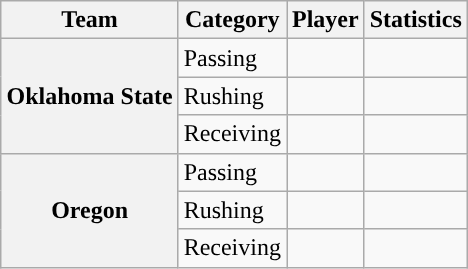<table class="wikitable" style="float:right">
<tr>
<th>Team</th>
<th>Category</th>
<th>Player</th>
<th>Statistics</th>
</tr>
<tr>
<th rowspan=3>Oklahoma State</th>
<td>Passing</td>
<td></td>
<td></td>
</tr>
<tr>
<td>Rushing</td>
<td></td>
<td></td>
</tr>
<tr>
<td>Receiving</td>
<td></td>
<td></td>
</tr>
<tr>
<th rowspan=3>Oregon</th>
<td>Passing</td>
<td></td>
<td></td>
</tr>
<tr>
<td>Rushing</td>
<td></td>
<td></td>
</tr>
<tr>
<td>Receiving</td>
<td></td>
<td></td>
</tr>
</table>
